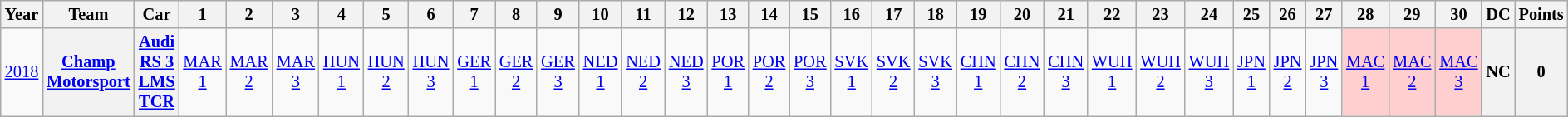<table class="wikitable" style="text-align:center; font-size:85%">
<tr>
<th>Year</th>
<th>Team</th>
<th>Car</th>
<th>1</th>
<th>2</th>
<th>3</th>
<th>4</th>
<th>5</th>
<th>6</th>
<th>7</th>
<th>8</th>
<th>9</th>
<th>10</th>
<th>11</th>
<th>12</th>
<th>13</th>
<th>14</th>
<th>15</th>
<th>16</th>
<th>17</th>
<th>18</th>
<th>19</th>
<th>20</th>
<th>21</th>
<th>22</th>
<th>23</th>
<th>24</th>
<th>25</th>
<th>26</th>
<th>27</th>
<th>28</th>
<th>29</th>
<th>30</th>
<th>DC</th>
<th>Points</th>
</tr>
<tr>
<td><a href='#'>2018</a></td>
<th><a href='#'>Champ Motorsport</a></th>
<th><a href='#'>Audi RS 3 LMS TCR</a></th>
<td><a href='#'>MAR<br>1</a></td>
<td><a href='#'>MAR<br>2</a></td>
<td><a href='#'>MAR<br>3</a></td>
<td><a href='#'>HUN<br>1</a></td>
<td><a href='#'>HUN<br>2</a></td>
<td><a href='#'>HUN<br>3</a></td>
<td><a href='#'>GER<br>1</a></td>
<td><a href='#'>GER<br>2</a></td>
<td><a href='#'>GER<br>3</a></td>
<td><a href='#'>NED<br>1</a></td>
<td><a href='#'>NED<br>2</a></td>
<td><a href='#'>NED<br>3</a></td>
<td><a href='#'>POR<br>1</a></td>
<td><a href='#'>POR<br>2</a></td>
<td><a href='#'>POR<br>3</a></td>
<td><a href='#'>SVK<br>1</a></td>
<td><a href='#'>SVK<br>2</a></td>
<td><a href='#'>SVK<br>3</a></td>
<td><a href='#'>CHN<br>1</a></td>
<td><a href='#'>CHN<br>2</a></td>
<td><a href='#'>CHN<br>3</a></td>
<td><a href='#'>WUH<br>1</a></td>
<td><a href='#'>WUH<br>2</a></td>
<td><a href='#'>WUH<br>3</a></td>
<td><a href='#'>JPN<br>1</a></td>
<td><a href='#'>JPN<br>2</a></td>
<td><a href='#'>JPN<br>3</a></td>
<td style="background:#ffcfcf;"><a href='#'>MAC<br>1</a><br></td>
<td style="background:#ffcfcf;"><a href='#'>MAC<br>2</a><br></td>
<td style="background:#ffcfcf;"><a href='#'>MAC<br>3</a><br></td>
<th>NC</th>
<th>0</th>
</tr>
</table>
